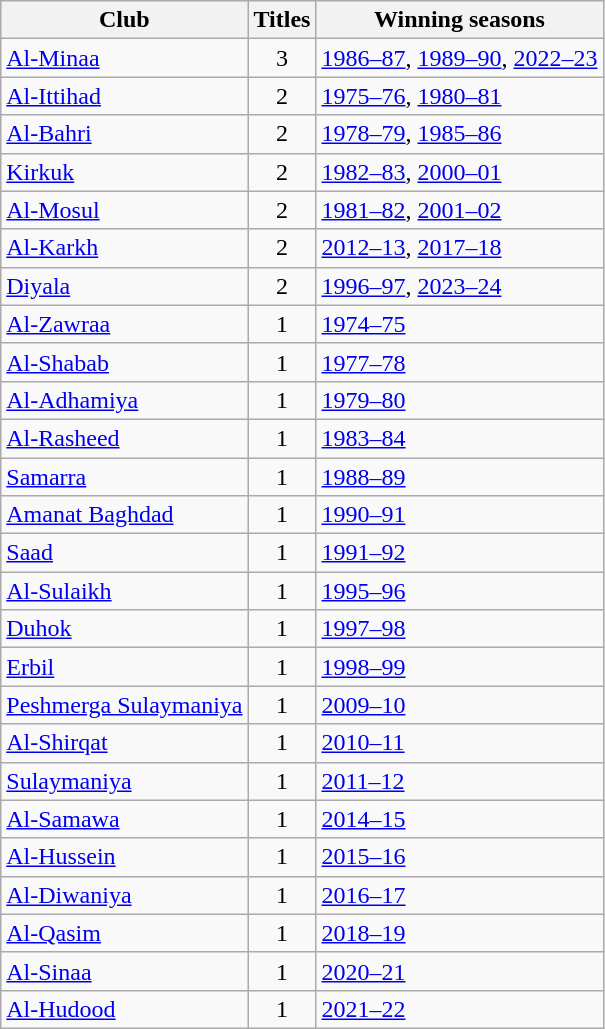<table class="wikitable">
<tr>
<th>Club</th>
<th>Titles</th>
<th>Winning seasons</th>
</tr>
<tr>
<td><a href='#'>Al-Minaa</a></td>
<td style="text-align:center;">3</td>
<td><a href='#'>1986–87</a>, <a href='#'>1989–90</a>, <a href='#'>2022–23</a></td>
</tr>
<tr>
<td><a href='#'>Al-Ittihad</a></td>
<td style="text-align:center;">2</td>
<td><a href='#'>1975–76</a>, <a href='#'>1980–81</a></td>
</tr>
<tr>
<td><a href='#'>Al-Bahri</a></td>
<td style="text-align:center;">2</td>
<td><a href='#'>1978–79</a>, <a href='#'>1985–86</a></td>
</tr>
<tr>
<td><a href='#'>Kirkuk</a></td>
<td style="text-align:center;">2</td>
<td><a href='#'>1982–83</a>, <a href='#'>2000–01</a></td>
</tr>
<tr>
<td><a href='#'>Al-Mosul</a></td>
<td style="text-align:center;">2</td>
<td><a href='#'>1981–82</a>, <a href='#'>2001–02</a></td>
</tr>
<tr>
<td><a href='#'>Al-Karkh</a></td>
<td style="text-align:center;">2</td>
<td><a href='#'>2012–13</a>, <a href='#'>2017–18</a></td>
</tr>
<tr>
<td><a href='#'>Diyala</a></td>
<td style="text-align:center;">2</td>
<td><a href='#'>1996–97</a>, <a href='#'>2023–24</a></td>
</tr>
<tr>
<td><a href='#'>Al-Zawraa</a></td>
<td style="text-align:center;">1</td>
<td><a href='#'>1974–75</a></td>
</tr>
<tr>
<td><a href='#'>Al-Shabab</a></td>
<td style="text-align:center;">1</td>
<td><a href='#'>1977–78</a></td>
</tr>
<tr>
<td><a href='#'>Al-Adhamiya</a></td>
<td style="text-align:center;">1</td>
<td><a href='#'>1979–80</a></td>
</tr>
<tr>
<td><a href='#'>Al-Rasheed</a></td>
<td style="text-align:center;">1</td>
<td><a href='#'>1983–84</a></td>
</tr>
<tr>
<td><a href='#'>Samarra</a></td>
<td style="text-align:center;">1</td>
<td><a href='#'>1988–89</a></td>
</tr>
<tr>
<td><a href='#'>Amanat Baghdad</a></td>
<td style="text-align:center;">1</td>
<td><a href='#'>1990–91</a></td>
</tr>
<tr>
<td><a href='#'>Saad</a></td>
<td style="text-align:center;">1</td>
<td><a href='#'>1991–92</a></td>
</tr>
<tr>
<td><a href='#'>Al-Sulaikh</a></td>
<td style="text-align:center;">1</td>
<td><a href='#'>1995–96</a></td>
</tr>
<tr>
<td><a href='#'>Duhok</a></td>
<td style="text-align:center;">1</td>
<td><a href='#'>1997–98</a></td>
</tr>
<tr>
<td><a href='#'>Erbil</a></td>
<td style="text-align:center;">1</td>
<td><a href='#'>1998–99</a></td>
</tr>
<tr>
<td><a href='#'>Peshmerga Sulaymaniya</a></td>
<td style="text-align:center;">1</td>
<td><a href='#'>2009–10</a></td>
</tr>
<tr>
<td><a href='#'>Al-Shirqat</a></td>
<td style="text-align:center;">1</td>
<td><a href='#'>2010–11</a></td>
</tr>
<tr>
<td><a href='#'>Sulaymaniya</a></td>
<td style="text-align:center;">1</td>
<td><a href='#'>2011–12</a></td>
</tr>
<tr>
<td><a href='#'>Al-Samawa</a></td>
<td style="text-align:center;">1</td>
<td><a href='#'>2014–15</a></td>
</tr>
<tr>
<td><a href='#'>Al-Hussein</a></td>
<td style="text-align:center;">1</td>
<td><a href='#'>2015–16</a></td>
</tr>
<tr>
<td><a href='#'>Al-Diwaniya</a></td>
<td style="text-align:center;">1</td>
<td><a href='#'>2016–17</a></td>
</tr>
<tr>
<td><a href='#'>Al-Qasim</a></td>
<td style="text-align:center;">1</td>
<td><a href='#'>2018–19</a></td>
</tr>
<tr>
<td><a href='#'>Al-Sinaa</a></td>
<td style="text-align:center;">1</td>
<td><a href='#'>2020–21</a></td>
</tr>
<tr>
<td><a href='#'>Al-Hudood</a></td>
<td style="text-align:center;">1</td>
<td><a href='#'>2021–22</a></td>
</tr>
</table>
